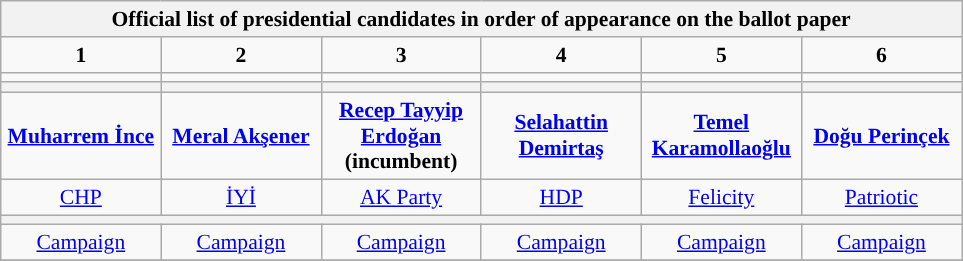<table class="wikitable" style="font-size:90%; text-align:center;">
<tr>
<th colspan=6>Official list of presidential candidates in order of appearance on the ballot paper</th>
</tr>
<tr>
<td><strong>1</strong></td>
<td><strong>2</strong></td>
<td><strong>3</strong></td>
<td><strong>4</strong></td>
<td><strong>5</strong></td>
<td><strong>6</strong></td>
</tr>
<tr>
<td></td>
<td></td>
<td></td>
<td></td>
<td></td>
<td></td>
</tr>
<tr>
<th style="width:100px; font-size:100%; background:"></th>
<th style="width:100px; font-size:100%; background:"></th>
<th style="width:100px; font-size:100%; background:"></th>
<th style="width:100px; font-size:100%; background:"></th>
<th style="width:100px; font-size:100%; background:"></th>
<th style="width:100px; font-size:100%; background:"></th>
</tr>
<tr>
<td><strong><a href='#'>Muharrem İnce</a></strong></td>
<td><strong><a href='#'>Meral Akşener</a></strong></td>
<td><strong><a href='#'>Recep Tayyip Erdoğan</a> (incumbent)</strong></td>
<td><strong><a href='#'>Selahattin Demirtaş</a></strong></td>
<td><strong><a href='#'>Temel Karamollaoğlu</a></strong></td>
<td><strong><a href='#'>Doğu Perinçek</a></strong></td>
</tr>
<tr>
<td><a href='#'>CHP</a><br></td>
<td><a href='#'>İYİ</a><br></td>
<td><a href='#'>AK Party</a><br></td>
<td><a href='#'>HDP</a><br></td>
<td><a href='#'>Felicity</a><br></td>
<td><a href='#'>Patriotic</a><br></td>
</tr>
<tr>
<th colspan=6></th>
</tr>
<tr>
<td><a href='#'>Campaign</a></td>
<td><a href='#'>Campaign</a></td>
<td><a href='#'>Campaign</a></td>
<td><a href='#'>Campaign</a></td>
<td><a href='#'>Campaign</a></td>
<td><a href='#'>Campaign</a></td>
</tr>
<tr>
</tr>
</table>
